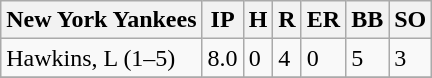<table class="wikitable sortable">
<tr>
<th><strong>New York Yankees</strong></th>
<th>IP</th>
<th>H</th>
<th>R</th>
<th>ER</th>
<th>BB</th>
<th>SO</th>
</tr>
<tr>
<td>Hawkins, L (1–5)</td>
<td>8.0</td>
<td>0</td>
<td>4</td>
<td>0</td>
<td>5</td>
<td>3</td>
</tr>
<tr>
</tr>
</table>
